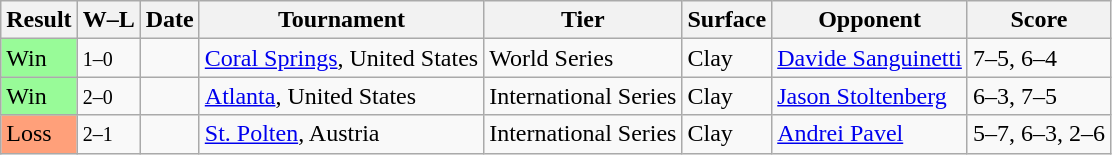<table class="sortable wikitable">
<tr>
<th>Result</th>
<th class="unsortable">W–L</th>
<th>Date</th>
<th>Tournament</th>
<th>Tier</th>
<th>Surface</th>
<th>Opponent</th>
<th class="unsortable">Score</th>
</tr>
<tr>
<td style="background:#98fb98;">Win</td>
<td><small>1–0</small></td>
<td><a href='#'></a></td>
<td><a href='#'>Coral Springs</a>, United States</td>
<td>World Series</td>
<td>Clay</td>
<td> <a href='#'>Davide Sanguinetti</a></td>
<td>7–5, 6–4</td>
</tr>
<tr>
<td style="background:#98fb98;">Win</td>
<td><small>2–0</small></td>
<td><a href='#'></a></td>
<td><a href='#'>Atlanta</a>, United States</td>
<td>International Series</td>
<td>Clay</td>
<td> <a href='#'>Jason Stoltenberg</a></td>
<td>6–3, 7–5</td>
</tr>
<tr>
<td style="background:#ffa07a;">Loss</td>
<td><small>2–1</small></td>
<td><a href='#'></a></td>
<td><a href='#'>St. Polten</a>, Austria</td>
<td>International Series</td>
<td>Clay</td>
<td> <a href='#'>Andrei Pavel</a></td>
<td>5–7, 6–3, 2–6</td>
</tr>
</table>
